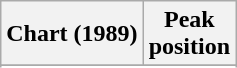<table class="wikitable sortable plainrowheaders" style="text-align:center">
<tr>
<th scope="col">Chart (1989)</th>
<th scope="col">Peak<br>position</th>
</tr>
<tr>
</tr>
<tr>
</tr>
</table>
